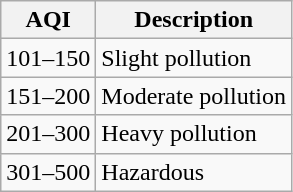<table class="wikitable">
<tr>
<th>AQI</th>
<th>Description</th>
</tr>
<tr>
<td>101–150</td>
<td>Slight pollution</td>
</tr>
<tr>
<td>151–200</td>
<td>Moderate pollution</td>
</tr>
<tr>
<td>201–300</td>
<td>Heavy pollution</td>
</tr>
<tr>
<td>301–500</td>
<td>Hazardous</td>
</tr>
</table>
